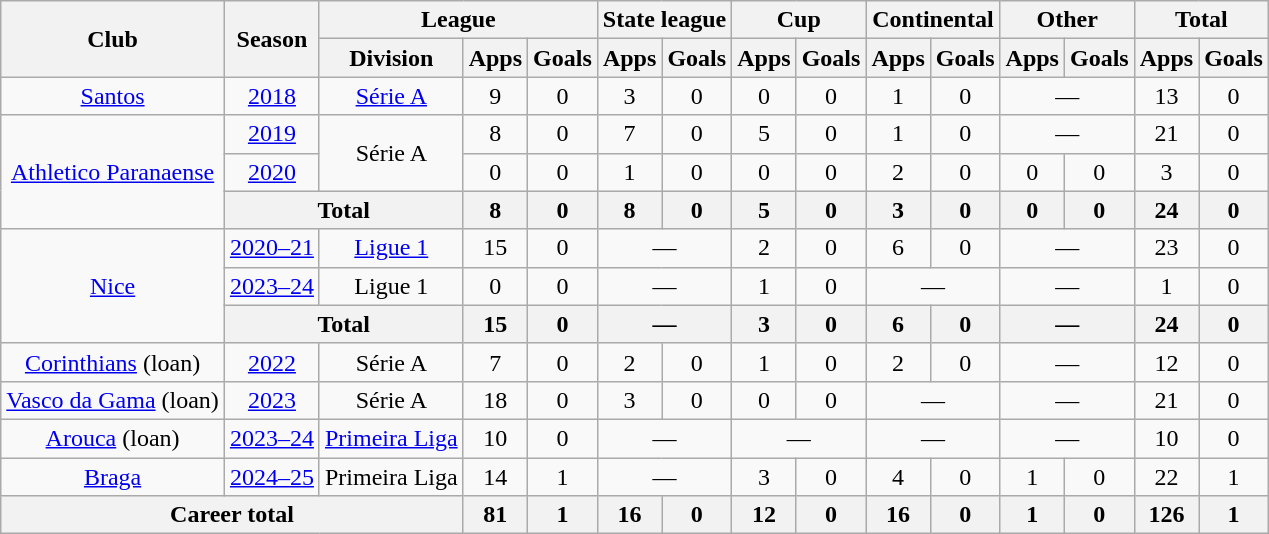<table class="wikitable" style="text-align: center;">
<tr>
<th rowspan="2">Club</th>
<th rowspan="2">Season</th>
<th colspan="3">League</th>
<th colspan="2">State league</th>
<th colspan="2">Cup</th>
<th colspan="2">Continental</th>
<th colspan="2">Other</th>
<th colspan="2">Total</th>
</tr>
<tr>
<th>Division</th>
<th>Apps</th>
<th>Goals</th>
<th>Apps</th>
<th>Goals</th>
<th>Apps</th>
<th>Goals</th>
<th>Apps</th>
<th>Goals</th>
<th>Apps</th>
<th>Goals</th>
<th>Apps</th>
<th>Goals</th>
</tr>
<tr>
<td valign="center"><a href='#'>Santos</a></td>
<td><a href='#'>2018</a></td>
<td><a href='#'>Série A</a></td>
<td>9</td>
<td>0</td>
<td>3</td>
<td>0</td>
<td>0</td>
<td>0</td>
<td>1</td>
<td>0</td>
<td colspan="2">—</td>
<td>13</td>
<td>0</td>
</tr>
<tr>
<td rowspan="3" valign="center"><a href='#'>Athletico Paranaense</a></td>
<td><a href='#'>2019</a></td>
<td rowspan="2">Série A</td>
<td>8</td>
<td>0</td>
<td>7</td>
<td>0</td>
<td>5</td>
<td>0</td>
<td>1</td>
<td>0</td>
<td colspan="2">—</td>
<td>21</td>
<td>0</td>
</tr>
<tr>
<td><a href='#'>2020</a></td>
<td>0</td>
<td>0</td>
<td>1</td>
<td>0</td>
<td>0</td>
<td>0</td>
<td>2</td>
<td>0</td>
<td>0</td>
<td>0</td>
<td>3</td>
<td>0</td>
</tr>
<tr>
<th colspan="2">Total</th>
<th>8</th>
<th>0</th>
<th>8</th>
<th>0</th>
<th>5</th>
<th>0</th>
<th>3</th>
<th>0</th>
<th>0</th>
<th>0</th>
<th>24</th>
<th>0</th>
</tr>
<tr>
<td rowspan="3"><a href='#'>Nice</a></td>
<td><a href='#'>2020–21</a></td>
<td><a href='#'>Ligue 1</a></td>
<td>15</td>
<td>0</td>
<td colspan="2">—</td>
<td>2</td>
<td>0</td>
<td>6</td>
<td>0</td>
<td colspan="2">—</td>
<td>23</td>
<td>0</td>
</tr>
<tr>
<td><a href='#'>2023–24</a></td>
<td>Ligue 1</td>
<td>0</td>
<td>0</td>
<td colspan="2">—</td>
<td>1</td>
<td>0</td>
<td colspan="2">—</td>
<td colspan="2">—</td>
<td>1</td>
<td>0</td>
</tr>
<tr>
<th colspan="2">Total</th>
<th>15</th>
<th>0</th>
<th colspan="2">—</th>
<th>3</th>
<th>0</th>
<th>6</th>
<th>0</th>
<th colspan="2">—</th>
<th>24</th>
<th>0</th>
</tr>
<tr>
<td><a href='#'>Corinthians</a> (loan)</td>
<td><a href='#'>2022</a></td>
<td>Série A</td>
<td>7</td>
<td>0</td>
<td>2</td>
<td>0</td>
<td>1</td>
<td>0</td>
<td>2</td>
<td>0</td>
<td colspan="2">—</td>
<td>12</td>
<td>0</td>
</tr>
<tr>
<td><a href='#'>Vasco da Gama</a> (loan)</td>
<td><a href='#'>2023</a></td>
<td>Série A</td>
<td>18</td>
<td>0</td>
<td>3</td>
<td>0</td>
<td>0</td>
<td>0</td>
<td colspan="2">—</td>
<td colspan="2">—</td>
<td>21</td>
<td>0</td>
</tr>
<tr>
<td><a href='#'>Arouca</a> (loan)</td>
<td><a href='#'>2023–24</a></td>
<td><a href='#'>Primeira Liga</a></td>
<td>10</td>
<td>0</td>
<td colspan="2">—</td>
<td colspan="2">—</td>
<td colspan="2">—</td>
<td colspan="2">—</td>
<td>10</td>
<td>0</td>
</tr>
<tr>
<td><a href='#'>Braga</a></td>
<td><a href='#'>2024–25</a></td>
<td>Primeira Liga</td>
<td>14</td>
<td>1</td>
<td colspan="2">—</td>
<td>3</td>
<td>0</td>
<td>4</td>
<td>0</td>
<td>1</td>
<td>0</td>
<td>22</td>
<td>1</td>
</tr>
<tr>
<th colspan="3"><strong>Career total</strong></th>
<th>81</th>
<th>1</th>
<th>16</th>
<th>0</th>
<th>12</th>
<th>0</th>
<th>16</th>
<th>0</th>
<th>1</th>
<th>0</th>
<th>126</th>
<th>1</th>
</tr>
</table>
